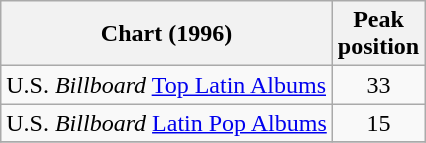<table class="wikitable">
<tr>
<th align="left">Chart (1996)</th>
<th align="left">Peak<br>position</th>
</tr>
<tr>
<td align="left">U.S. <em>Billboard</em> <a href='#'>Top Latin Albums</a></td>
<td align="center">33</td>
</tr>
<tr>
<td align="left">U.S. <em>Billboard</em> <a href='#'>Latin Pop Albums</a></td>
<td align="center">15</td>
</tr>
<tr>
</tr>
</table>
